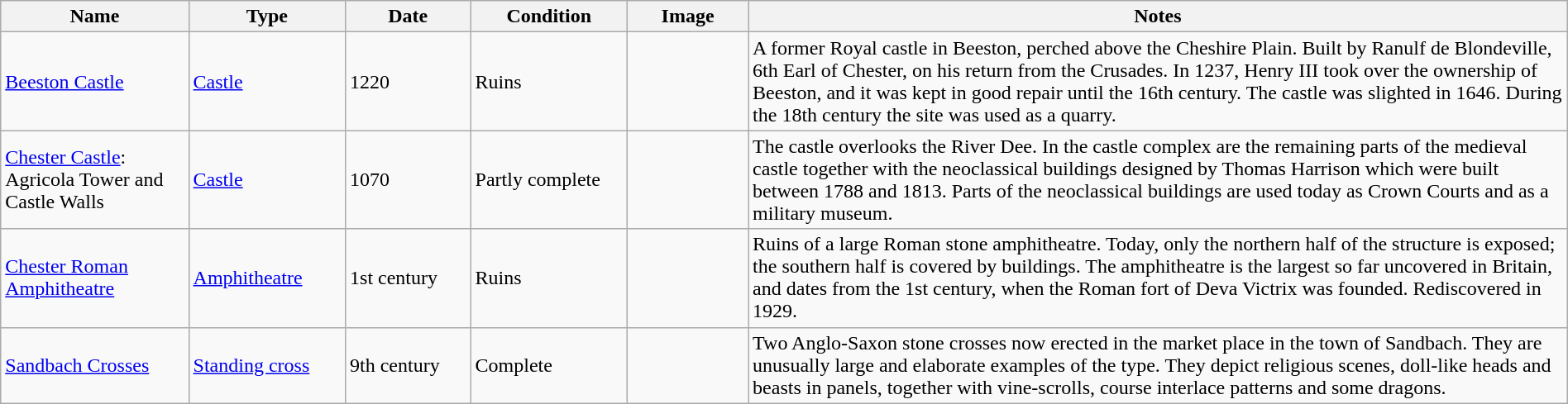<table class="wikitable sortable" width="100%">
<tr>
<th width="12%">Name</th>
<th width="10%">Type</th>
<th width="8%">Date</th>
<th width="10%">Condition</th>
<th class="unsortable" width="90px">Image</th>
<th class="unsortable">Notes</th>
</tr>
<tr>
<td><a href='#'>Beeston Castle</a></td>
<td><a href='#'>Castle</a></td>
<td>1220</td>
<td>Ruins</td>
<td></td>
<td>A former Royal castle in Beeston, perched above the Cheshire Plain. Built by Ranulf de Blondeville, 6th Earl of Chester, on his return from the Crusades. In 1237, Henry III took over the ownership of Beeston, and it was kept in good repair until the 16th century. The castle was slighted in 1646. During the 18th century the site was used as a quarry.</td>
</tr>
<tr>
<td><a href='#'>Chester Castle</a>: Agricola Tower and Castle Walls</td>
<td><a href='#'>Castle</a></td>
<td>1070</td>
<td>Partly complete</td>
<td></td>
<td>The castle overlooks the River Dee. In the castle complex are the remaining parts of the medieval castle together with the neoclassical buildings designed by Thomas Harrison which were built between 1788 and 1813. Parts of the neoclassical buildings are used today as Crown Courts and as a military museum.</td>
</tr>
<tr>
<td><a href='#'>Chester Roman Amphitheatre</a></td>
<td><a href='#'>Amphitheatre</a></td>
<td>1st century</td>
<td>Ruins</td>
<td></td>
<td>Ruins of a large Roman stone amphitheatre. Today, only the northern half of the structure is exposed; the southern half is covered by buildings. The amphitheatre is the largest so far uncovered in Britain, and dates from the 1st century, when the Roman fort of Deva Victrix was founded. Rediscovered in 1929.</td>
</tr>
<tr>
<td><a href='#'>Sandbach Crosses</a></td>
<td><a href='#'>Standing cross</a></td>
<td>9th century</td>
<td>Complete</td>
<td></td>
<td>Two Anglo-Saxon stone crosses now erected in the market place in the town of Sandbach. They are unusually large and elaborate examples of the type. They depict religious scenes, doll-like heads and beasts in panels, together with vine-scrolls, course interlace patterns and some dragons.</td>
</tr>
</table>
